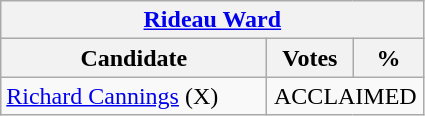<table class="wikitable">
<tr>
<th colspan="3"><a href='#'>Rideau Ward</a></th>
</tr>
<tr>
<th style="width: 170px">Candidate</th>
<th style="width: 50px">Votes</th>
<th style="width: 40px">%</th>
</tr>
<tr>
<td><a href='#'>Richard Cannings</a> (X)</td>
<td colspan="2" align="center">ACCLAIMED</td>
</tr>
</table>
